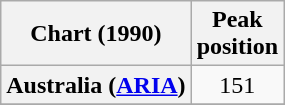<table class="wikitable plainrowheaders" style="text-align:center">
<tr>
<th scope="col">Chart (1990)</th>
<th scope="col">Peak<br>position</th>
</tr>
<tr>
<th scope="row">Australia (<a href='#'>ARIA</a>)</th>
<td>151</td>
</tr>
<tr>
</tr>
</table>
